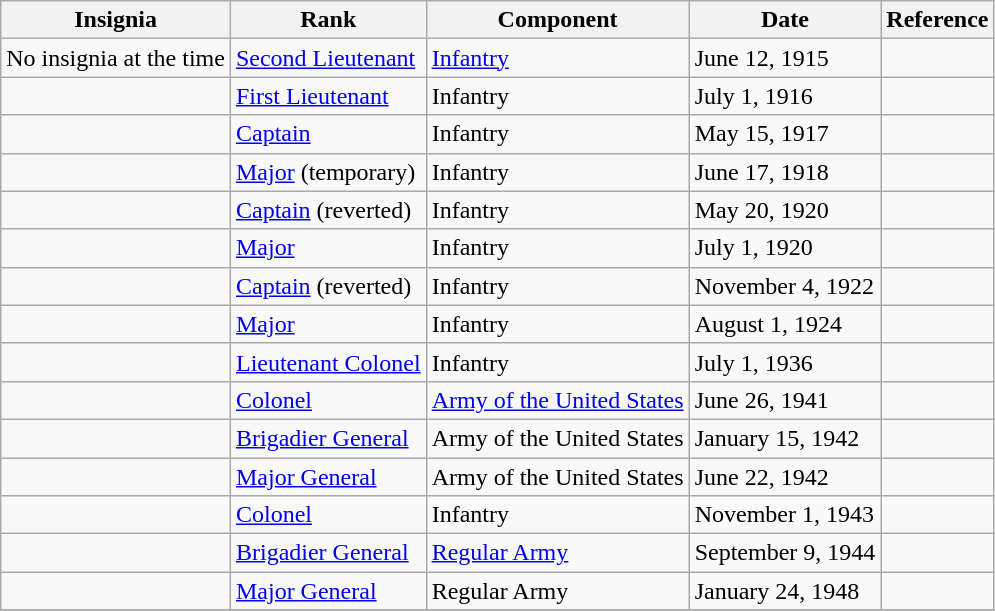<table class="wikitable">
<tr>
<th>Insignia</th>
<th>Rank</th>
<th>Component</th>
<th>Date</th>
<th>Reference</th>
</tr>
<tr>
<td> No insignia at the time</td>
<td><a href='#'>Second Lieutenant</a></td>
<td><a href='#'>Infantry</a></td>
<td>June 12, 1915</td>
<td></td>
</tr>
<tr>
<td></td>
<td><a href='#'>First Lieutenant</a></td>
<td>Infantry</td>
<td>July 1, 1916</td>
<td></td>
</tr>
<tr>
<td></td>
<td><a href='#'>Captain</a></td>
<td>Infantry</td>
<td>May 15, 1917</td>
<td></td>
</tr>
<tr>
<td></td>
<td><a href='#'>Major</a> (temporary)</td>
<td>Infantry</td>
<td>June 17, 1918</td>
<td></td>
</tr>
<tr>
<td></td>
<td><a href='#'>Captain</a> (reverted)</td>
<td>Infantry</td>
<td>May 20, 1920</td>
<td></td>
</tr>
<tr>
<td></td>
<td><a href='#'>Major</a></td>
<td>Infantry</td>
<td>July 1, 1920</td>
<td></td>
</tr>
<tr>
<td></td>
<td><a href='#'>Captain</a> (reverted)</td>
<td>Infantry</td>
<td>November 4, 1922</td>
<td></td>
</tr>
<tr>
<td></td>
<td><a href='#'>Major</a></td>
<td>Infantry</td>
<td>August 1, 1924</td>
<td></td>
</tr>
<tr>
<td></td>
<td><a href='#'>Lieutenant Colonel</a></td>
<td>Infantry</td>
<td>July 1, 1936</td>
<td></td>
</tr>
<tr>
<td></td>
<td><a href='#'>Colonel</a></td>
<td><a href='#'>Army of the United States</a></td>
<td>June 26, 1941</td>
<td></td>
</tr>
<tr>
<td></td>
<td><a href='#'>Brigadier General</a></td>
<td>Army of the United States</td>
<td>January 15, 1942</td>
<td></td>
</tr>
<tr>
<td></td>
<td><a href='#'>Major General</a></td>
<td>Army of the United States</td>
<td>June 22, 1942</td>
<td></td>
</tr>
<tr>
<td></td>
<td><a href='#'>Colonel</a></td>
<td>Infantry</td>
<td>November 1, 1943</td>
<td></td>
</tr>
<tr>
<td></td>
<td><a href='#'>Brigadier General</a></td>
<td><a href='#'>Regular Army</a></td>
<td>September 9, 1944</td>
<td></td>
</tr>
<tr>
<td></td>
<td><a href='#'>Major General</a></td>
<td>Regular Army</td>
<td>January 24, 1948</td>
<td></td>
</tr>
<tr>
</tr>
</table>
